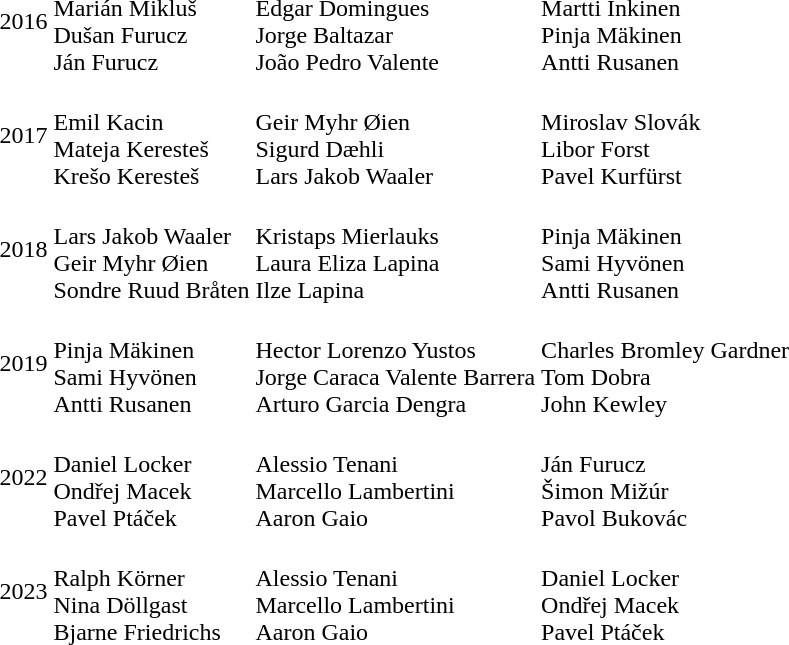<table>
<tr>
<td>2016</td>
<td><br>Marián Mikluš<br>Dušan Furucz<br>Ján Furucz</td>
<td><br>Edgar Domingues<br>Jorge Baltazar<br>João Pedro Valente</td>
<td><br>Martti Inkinen<br>Pinja Mäkinen<br>Antti Rusanen</td>
</tr>
<tr>
<td>2017</td>
<td><br>Emil Kacin<br>Mateja Keresteš<br>Krešo Keresteš</td>
<td><br>Geir Myhr Øien<br>Sigurd Dæhli<br>Lars Jakob Waaler</td>
<td><br>Miroslav Slovák<br>Libor Forst<br>Pavel Kurfürst</td>
</tr>
<tr>
<td>2018</td>
<td><br>Lars Jakob Waaler<br>Geir Myhr Øien<br>Sondre Ruud Bråten</td>
<td><br>Kristaps Mierlauks<br>Laura Eliza Lapina<br>Ilze Lapina</td>
<td><br>Pinja Mäkinen<br>Sami Hyvönen<br>Antti Rusanen</td>
</tr>
<tr>
<td>2019</td>
<td><br>Pinja Mäkinen<br>Sami Hyvönen<br>Antti Rusanen</td>
<td><br>Hector Lorenzo Yustos<br>Jorge Caraca Valente Barrera<br>Arturo Garcia Dengra</td>
<td><br>Charles Bromley Gardner<br>Tom Dobra<br>John Kewley</td>
</tr>
<tr>
<td>2022</td>
<td><br>Daniel Locker<br>Ondřej Macek<br>Pavel Ptáček</td>
<td><br>Alessio Tenani<br>Marcello Lambertini<br>Aaron Gaio</td>
<td><br>Ján Furucz<br>Šimon Mižúr<br>Pavol Bukovác</td>
</tr>
<tr>
<td>2023</td>
<td><br>Ralph Körner<br>Nina Döllgast<br>Bjarne Friedrichs</td>
<td><br>Alessio Tenani<br>Marcello Lambertini<br>Aaron Gaio</td>
<td><br>Daniel Locker<br>Ondřej Macek<br>Pavel Ptáček</td>
</tr>
</table>
